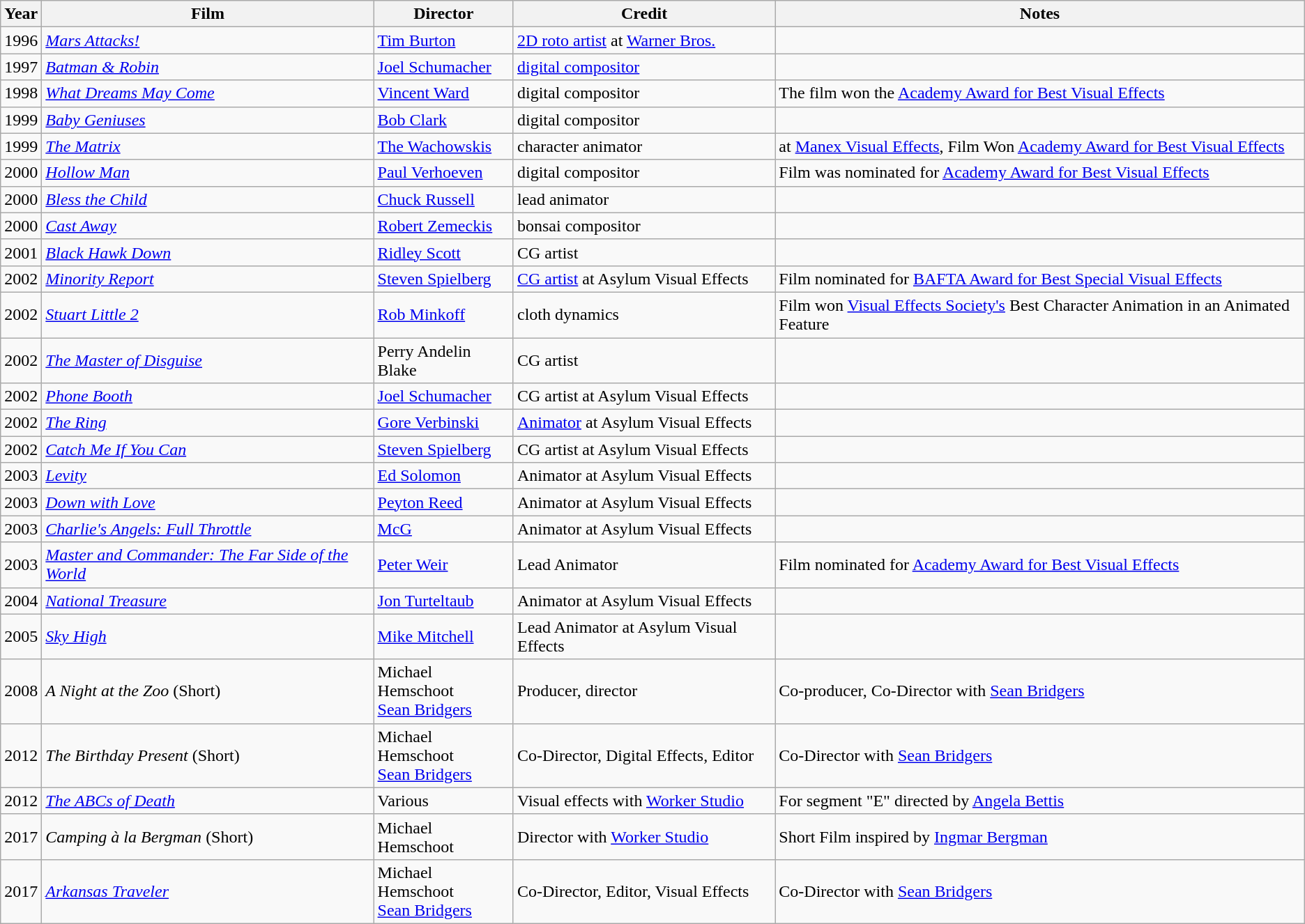<table class="wikitable sortable">
<tr>
<th>Year</th>
<th>Film</th>
<th>Director</th>
<th>Credit</th>
<th>Notes</th>
</tr>
<tr>
<td>1996</td>
<td><em><a href='#'>Mars Attacks!</a></em></td>
<td><a href='#'>Tim Burton</a></td>
<td><a href='#'>2D roto artist</a> at <a href='#'>Warner Bros.</a></td>
<td></td>
</tr>
<tr>
<td>1997</td>
<td><em><a href='#'>Batman & Robin</a></em></td>
<td><a href='#'>Joel Schumacher</a></td>
<td><a href='#'>digital compositor</a></td>
<td></td>
</tr>
<tr>
<td>1998</td>
<td><em><a href='#'>What Dreams May Come</a></em></td>
<td><a href='#'>Vincent Ward</a></td>
<td>digital compositor</td>
<td>The film won the <a href='#'>Academy Award for Best Visual Effects</a></td>
</tr>
<tr>
<td>1999</td>
<td><em><a href='#'>Baby Geniuses</a></em></td>
<td><a href='#'>Bob Clark</a></td>
<td>digital compositor</td>
<td></td>
</tr>
<tr>
<td>1999</td>
<td><em><a href='#'>The Matrix</a></em></td>
<td><a href='#'>The Wachowskis</a></td>
<td>character animator</td>
<td>at <a href='#'>Manex Visual Effects</a>, Film Won <a href='#'>Academy Award for Best Visual Effects</a></td>
</tr>
<tr>
<td>2000</td>
<td><em><a href='#'>Hollow Man</a></em></td>
<td><a href='#'>Paul Verhoeven</a></td>
<td>digital compositor</td>
<td>Film was nominated for <a href='#'>Academy Award for Best Visual Effects</a></td>
</tr>
<tr>
<td>2000</td>
<td><em><a href='#'>Bless the Child</a></em></td>
<td><a href='#'>Chuck Russell</a></td>
<td>lead animator</td>
<td></td>
</tr>
<tr>
<td>2000</td>
<td><em><a href='#'>Cast Away</a></em></td>
<td><a href='#'>Robert Zemeckis</a></td>
<td>bonsai compositor</td>
<td></td>
</tr>
<tr>
<td>2001</td>
<td><em><a href='#'>Black Hawk Down</a></em></td>
<td><a href='#'>Ridley Scott</a></td>
<td>CG artist</td>
<td></td>
</tr>
<tr>
<td>2002</td>
<td><em><a href='#'>Minority Report</a></em></td>
<td><a href='#'>Steven Spielberg</a></td>
<td><a href='#'>CG artist</a> at Asylum Visual Effects</td>
<td>Film nominated for <a href='#'>BAFTA Award for Best Special Visual Effects</a></td>
</tr>
<tr>
<td>2002</td>
<td><em><a href='#'>Stuart Little 2</a></em></td>
<td><a href='#'>Rob Minkoff</a></td>
<td>cloth dynamics</td>
<td>Film won <a href='#'>Visual Effects Society's</a> Best Character Animation in an Animated Feature</td>
</tr>
<tr>
<td>2002</td>
<td><em><a href='#'>The Master of Disguise</a></em></td>
<td>Perry Andelin Blake</td>
<td>CG artist</td>
<td></td>
</tr>
<tr>
<td>2002</td>
<td><em><a href='#'>Phone Booth</a></em></td>
<td><a href='#'>Joel Schumacher</a></td>
<td>CG artist at Asylum Visual Effects</td>
<td></td>
</tr>
<tr>
<td>2002</td>
<td><em><a href='#'>The Ring</a></em></td>
<td><a href='#'>Gore Verbinski</a></td>
<td><a href='#'>Animator</a> at Asylum Visual Effects</td>
<td></td>
</tr>
<tr>
<td>2002</td>
<td><em><a href='#'>Catch Me If You Can</a></em></td>
<td><a href='#'>Steven Spielberg</a></td>
<td>CG artist at Asylum Visual Effects</td>
<td></td>
</tr>
<tr>
<td>2003</td>
<td><em><a href='#'>Levity</a></em></td>
<td><a href='#'>Ed Solomon</a></td>
<td>Animator at Asylum Visual Effects</td>
<td></td>
</tr>
<tr>
<td>2003</td>
<td><em><a href='#'>Down with Love</a></em></td>
<td><a href='#'>Peyton Reed</a></td>
<td>Animator at Asylum Visual Effects</td>
<td></td>
</tr>
<tr>
<td>2003</td>
<td><em><a href='#'>Charlie's Angels: Full Throttle</a></em></td>
<td><a href='#'>McG</a></td>
<td>Animator at Asylum Visual Effects</td>
<td></td>
</tr>
<tr>
<td>2003</td>
<td><em><a href='#'>Master and Commander: The Far Side of the World</a></em></td>
<td><a href='#'>Peter Weir</a></td>
<td>Lead Animator</td>
<td>Film nominated for <a href='#'>Academy Award for Best Visual Effects</a></td>
</tr>
<tr>
<td>2004</td>
<td><em><a href='#'>National Treasure</a></em></td>
<td><a href='#'>Jon Turteltaub</a></td>
<td>Animator at Asylum Visual Effects</td>
<td></td>
</tr>
<tr>
<td>2005</td>
<td><em><a href='#'>Sky High</a></em></td>
<td><a href='#'>Mike Mitchell</a></td>
<td>Lead Animator at Asylum Visual Effects</td>
<td></td>
</tr>
<tr>
<td>2008</td>
<td><em>A Night at the Zoo</em> (Short)</td>
<td>Michael Hemschoot<br><a href='#'>Sean Bridgers</a></td>
<td>Producer, director</td>
<td>Co-producer, Co-Director with <a href='#'>Sean Bridgers</a></td>
</tr>
<tr>
<td>2012</td>
<td><em>The Birthday Present</em> (Short)</td>
<td>Michael Hemschoot<br><a href='#'>Sean Bridgers</a></td>
<td>Co-Director, Digital Effects, Editor</td>
<td>Co-Director with <a href='#'>Sean Bridgers</a></td>
</tr>
<tr>
<td>2012</td>
<td><em><a href='#'>The ABCs of Death</a></em></td>
<td>Various</td>
<td>Visual effects with <a href='#'>Worker Studio</a></td>
<td>For segment "E" directed by <a href='#'>Angela Bettis</a></td>
</tr>
<tr>
<td>2017</td>
<td><em>Camping à la Bergman</em> (Short)</td>
<td>Michael Hemschoot</td>
<td>Director with <a href='#'>Worker Studio</a></td>
<td>Short Film inspired by <a href='#'>Ingmar Bergman</a></td>
</tr>
<tr>
<td>2017</td>
<td><em><a href='#'>Arkansas Traveler</a></em></td>
<td>Michael Hemschoot<br><a href='#'>Sean Bridgers</a></td>
<td>Co-Director, Editor, Visual Effects</td>
<td>Co-Director with <a href='#'>Sean Bridgers</a></td>
</tr>
</table>
